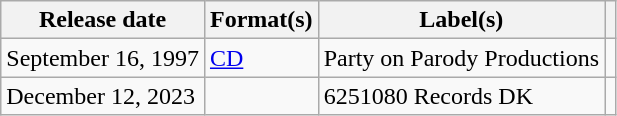<table class="wikitable sortable plainrowheaders">
<tr>
<th scope="col">Release date</th>
<th scope="col">Format(s)</th>
<th scope="col">Label(s)</th>
<th scope="col" class="unsortable"></th>
</tr>
<tr>
<td>September 16, 1997</td>
<td><a href='#'>CD</a></td>
<td>Party on Parody Productions</td>
<td></td>
</tr>
<tr>
<td>December 12, 2023</td>
<td></td>
<td>6251080 Records DK</td>
<td></td>
</tr>
</table>
